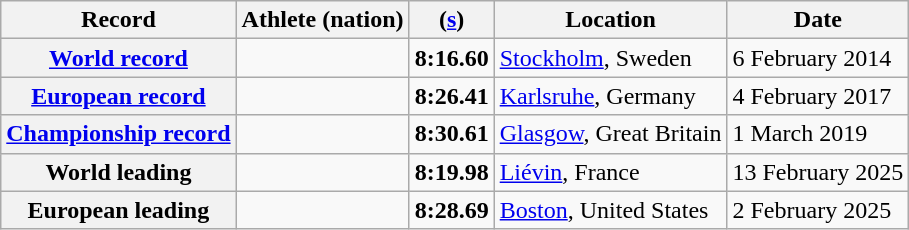<table class="wikitable">
<tr>
<th scope="col">Record</th>
<th scope="col">Athlete (nation)</th>
<th scope="col"> (<a href='#'>s</a>)</th>
<th scope="col">Location</th>
<th scope="col">Date</th>
</tr>
<tr>
<th scope="row"><a href='#'>World record</a></th>
<td></td>
<td align="center"><strong>8:16.60</strong></td>
<td><a href='#'>Stockholm</a>, Sweden</td>
<td>6 February 2014</td>
</tr>
<tr>
<th scope="row"><a href='#'>European record</a></th>
<td></td>
<td align="center"><strong>8:26.41</strong></td>
<td><a href='#'>Karlsruhe</a>, Germany</td>
<td>4 February 2017</td>
</tr>
<tr>
<th scope="row"><a href='#'>Championship record</a></th>
<td></td>
<td align="center"><strong>8:30.61</strong></td>
<td><a href='#'>Glasgow</a>, Great Britain</td>
<td>1 March 2019</td>
</tr>
<tr>
<th scope="row">World leading</th>
<td></td>
<td align="center"><strong>8:19.98</strong></td>
<td><a href='#'>Liévin</a>, France</td>
<td>13 February 2025</td>
</tr>
<tr>
<th scope="row">European leading</th>
<td></td>
<td align="center"><strong>8:28.69</strong></td>
<td><a href='#'>Boston</a>, United States</td>
<td>2 February 2025</td>
</tr>
</table>
